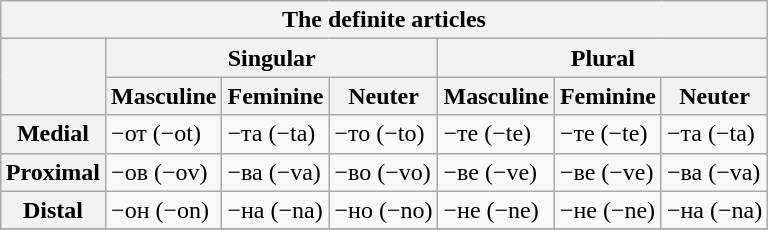<table class="wikitable" style="margin: 1em auto 1em auto">
<tr>
<th colspan="7">The definite articles</th>
</tr>
<tr>
<th rowspan="2"></th>
<th colspan="3">Singular</th>
<th colspan="3">Plural</th>
</tr>
<tr>
<th>Masculine</th>
<th>Feminine</th>
<th>Neuter</th>
<th>Masculine</th>
<th>Feminine</th>
<th>Neuter</th>
</tr>
<tr>
<th>Medial</th>
<td>−от (−ot)</td>
<td>−та (−ta)</td>
<td>−то (−to)</td>
<td>−те (−te)</td>
<td>−те (−te)</td>
<td>−та (−ta)</td>
</tr>
<tr>
<th>Proximal</th>
<td>−ов (−ov)</td>
<td>−ва (−va)</td>
<td>−во (−vo)</td>
<td>−ве (−ve)</td>
<td>−ве (−ve)</td>
<td>−ва (−va)</td>
</tr>
<tr>
<th>Distal</th>
<td>−он (−on)</td>
<td>−на (−na)</td>
<td>−но (−no)</td>
<td>−не (−ne)</td>
<td>−не (−ne)</td>
<td>−на (−na)</td>
</tr>
<tr>
</tr>
</table>
